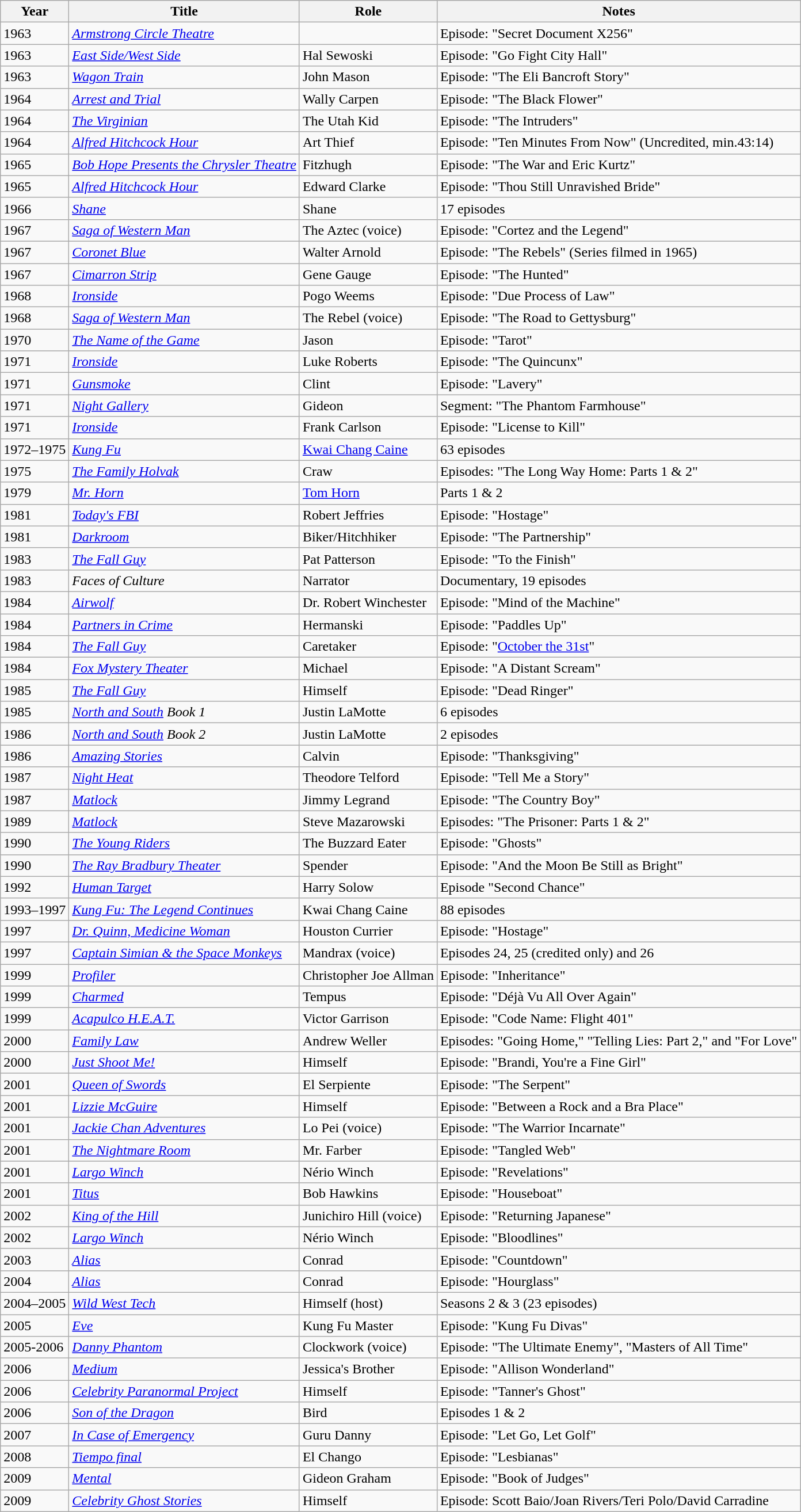<table class="wikitable sortable">
<tr>
<th>Year</th>
<th>Title</th>
<th>Role</th>
<th class="unsortable">Notes</th>
</tr>
<tr Episode:>
<td>1963</td>
<td><em><a href='#'>Armstrong Circle Theatre</a></em></td>
<td></td>
<td>Episode: "Secret Document X256"</td>
</tr>
<tr>
<td>1963</td>
<td><em><a href='#'>East Side/West Side</a></em></td>
<td>Hal Sewoski</td>
<td>Episode: "Go Fight City Hall"</td>
</tr>
<tr>
<td>1963</td>
<td><em><a href='#'>Wagon Train</a></em></td>
<td>John Mason</td>
<td>Episode: "The Eli Bancroft Story"</td>
</tr>
<tr>
<td>1964</td>
<td><em><a href='#'>Arrest and Trial</a></em></td>
<td>Wally Carpen</td>
<td>Episode: "The Black Flower"</td>
</tr>
<tr>
<td>1964</td>
<td><em><a href='#'>The Virginian</a></em></td>
<td>The Utah Kid</td>
<td>Episode: "The Intruders"</td>
</tr>
<tr>
<td>1964</td>
<td><em><a href='#'>Alfred Hitchcock Hour</a></em></td>
<td>Art Thief</td>
<td>Episode: "Ten Minutes From Now" (Uncredited, min.43:14)</td>
</tr>
<tr>
<td>1965</td>
<td><em><a href='#'>Bob Hope Presents the Chrysler Theatre</a></em></td>
<td>Fitzhugh</td>
<td>Episode: "The War and Eric Kurtz"</td>
</tr>
<tr>
<td>1965</td>
<td><em><a href='#'>Alfred Hitchcock Hour</a></em></td>
<td>Edward Clarke</td>
<td>Episode: "Thou Still Unravished Bride"</td>
</tr>
<tr>
<td>1966</td>
<td><em><a href='#'>Shane</a></em></td>
<td>Shane</td>
<td>17 episodes</td>
</tr>
<tr>
<td>1967</td>
<td><em><a href='#'>Saga of Western Man</a></em></td>
<td>The Aztec (voice)</td>
<td>Episode: "Cortez and the Legend"</td>
</tr>
<tr>
<td>1967</td>
<td><em><a href='#'>Coronet Blue</a></em></td>
<td>Walter Arnold</td>
<td>Episode: "The Rebels" (Series filmed in 1965)</td>
</tr>
<tr>
<td>1967</td>
<td><em><a href='#'>Cimarron Strip</a></em></td>
<td>Gene Gauge</td>
<td>Episode: "The Hunted"</td>
</tr>
<tr>
<td>1968</td>
<td><em><a href='#'>Ironside</a></em></td>
<td>Pogo Weems</td>
<td>Episode: "Due Process of Law"</td>
</tr>
<tr>
<td>1968</td>
<td><em><a href='#'>Saga of Western Man</a></em></td>
<td>The Rebel (voice)</td>
<td>Episode: "The Road to Gettysburg"</td>
</tr>
<tr>
<td>1970</td>
<td><em><a href='#'>The Name of the Game</a></em></td>
<td>Jason</td>
<td>Episode: "Tarot"</td>
</tr>
<tr>
<td>1971</td>
<td><em><a href='#'>Ironside</a></em></td>
<td>Luke Roberts</td>
<td>Episode: "The Quincunx"</td>
</tr>
<tr>
<td>1971</td>
<td><em><a href='#'>Gunsmoke</a></em></td>
<td>Clint</td>
<td>Episode: "Lavery"</td>
</tr>
<tr>
<td>1971</td>
<td><em><a href='#'>Night Gallery</a></em></td>
<td>Gideon</td>
<td>Segment: "The Phantom Farmhouse"</td>
</tr>
<tr>
<td>1971</td>
<td><em><a href='#'>Ironside</a></em></td>
<td>Frank Carlson</td>
<td>Episode: "License to Kill"</td>
</tr>
<tr>
<td>1972–1975</td>
<td><em><a href='#'>Kung Fu</a></em></td>
<td><a href='#'>Kwai Chang Caine</a></td>
<td>63 episodes</td>
</tr>
<tr>
<td>1975</td>
<td><a href='#'><em>The Family Holvak</em></a></td>
<td>Craw</td>
<td>Episodes: "The Long Way Home: Parts 1 & 2"</td>
</tr>
<tr>
<td>1979</td>
<td><em><a href='#'>Mr. Horn</a></em></td>
<td><a href='#'>Tom Horn</a></td>
<td>Parts 1 & 2</td>
</tr>
<tr>
<td>1981</td>
<td><em><a href='#'>Today's FBI</a></em></td>
<td>Robert Jeffries</td>
<td>Episode: "Hostage"</td>
</tr>
<tr>
<td>1981</td>
<td><em><a href='#'>Darkroom</a></em></td>
<td>Biker/Hitchhiker</td>
<td>Episode: "The Partnership"</td>
</tr>
<tr>
<td>1983</td>
<td><em><a href='#'>The Fall Guy</a></em></td>
<td>Pat Patterson</td>
<td>Episode: "To the Finish"</td>
</tr>
<tr>
<td>1983</td>
<td><em>Faces of Culture</em></td>
<td>Narrator</td>
<td>Documentary, 19 episodes</td>
</tr>
<tr>
<td>1984</td>
<td><em><a href='#'>Airwolf</a></em></td>
<td>Dr. Robert Winchester</td>
<td>Episode: "Mind of the Machine"</td>
</tr>
<tr>
<td>1984</td>
<td><em><a href='#'>Partners in Crime</a></em></td>
<td>Hermanski</td>
<td>Episode: "Paddles Up"</td>
</tr>
<tr>
<td>1984</td>
<td><em><a href='#'>The Fall Guy</a></em></td>
<td>Caretaker</td>
<td>Episode: "<a href='#'>October the 31st</a>"</td>
</tr>
<tr>
<td>1984</td>
<td><em><a href='#'>Fox Mystery Theater</a></em></td>
<td>Michael</td>
<td>Episode: "A Distant Scream"</td>
</tr>
<tr>
<td>1985</td>
<td><em><a href='#'>The Fall Guy</a></em></td>
<td>Himself</td>
<td>Episode: "Dead Ringer"</td>
</tr>
<tr>
<td>1985</td>
<td><em><a href='#'>North and South</a> Book 1</em></td>
<td>Justin LaMotte</td>
<td>6 episodes</td>
</tr>
<tr>
<td>1986</td>
<td><em><a href='#'>North and South</a> Book 2</em></td>
<td>Justin LaMotte</td>
<td>2 episodes</td>
</tr>
<tr>
<td>1986</td>
<td><em><a href='#'>Amazing Stories</a></em></td>
<td>Calvin</td>
<td>Episode: "Thanksgiving"</td>
</tr>
<tr>
<td>1987</td>
<td><em><a href='#'>Night Heat</a></em></td>
<td>Theodore Telford</td>
<td>Episode: "Tell Me a Story"</td>
</tr>
<tr>
<td>1987</td>
<td><em><a href='#'>Matlock</a></em></td>
<td>Jimmy Legrand</td>
<td>Episode: "The Country Boy"</td>
</tr>
<tr>
<td>1989</td>
<td><em><a href='#'>Matlock</a></em></td>
<td>Steve Mazarowski</td>
<td>Episodes: "The Prisoner: Parts 1 & 2"</td>
</tr>
<tr>
<td>1990</td>
<td><em><a href='#'>The Young Riders</a></em></td>
<td>The Buzzard Eater</td>
<td>Episode: "Ghosts"</td>
</tr>
<tr>
<td>1990</td>
<td><em><a href='#'>The Ray Bradbury Theater</a></em></td>
<td>Spender</td>
<td>Episode: "And the Moon Be Still as Bright"</td>
</tr>
<tr>
<td>1992</td>
<td><em><a href='#'>Human Target</a></em></td>
<td>Harry Solow</td>
<td>Episode "Second Chance"</td>
</tr>
<tr>
<td>1993–1997</td>
<td><em><a href='#'>Kung Fu: The Legend Continues</a></em></td>
<td>Kwai Chang Caine</td>
<td>88 episodes</td>
</tr>
<tr>
<td>1997</td>
<td><em><a href='#'>Dr. Quinn, Medicine Woman</a></em></td>
<td>Houston Currier</td>
<td>Episode: "Hostage"</td>
</tr>
<tr>
<td>1997</td>
<td><em><a href='#'>Captain Simian & the Space Monkeys</a></em></td>
<td>Mandrax (voice)</td>
<td>Episodes 24, 25 (credited only) and 26</td>
</tr>
<tr>
<td>1999</td>
<td><em><a href='#'>Profiler</a></em></td>
<td>Christopher Joe Allman</td>
<td>Episode: "Inheritance"</td>
</tr>
<tr>
<td>1999</td>
<td><em><a href='#'>Charmed</a></em></td>
<td>Tempus</td>
<td>Episode: "Déjà Vu All Over Again"</td>
</tr>
<tr>
<td>1999</td>
<td><em><a href='#'>Acapulco H.E.A.T.</a></em></td>
<td>Victor Garrison</td>
<td>Episode: "Code Name: Flight 401"</td>
</tr>
<tr>
<td>2000</td>
<td><em><a href='#'>Family Law</a></em></td>
<td>Andrew Weller</td>
<td>Episodes: "Going Home," "Telling Lies: Part 2," and "For Love"</td>
</tr>
<tr>
<td>2000</td>
<td><em><a href='#'>Just Shoot Me!</a></em></td>
<td>Himself</td>
<td>Episode: "Brandi, You're a Fine Girl"</td>
</tr>
<tr>
<td>2001</td>
<td><em><a href='#'>Queen of Swords</a></em></td>
<td>El Serpiente</td>
<td>Episode: "The Serpent"</td>
</tr>
<tr>
<td>2001</td>
<td><em><a href='#'>Lizzie McGuire</a></em></td>
<td>Himself</td>
<td>Episode: "Between a Rock and a Bra Place"</td>
</tr>
<tr>
<td>2001</td>
<td><em><a href='#'>Jackie Chan Adventures</a></em></td>
<td>Lo Pei (voice)</td>
<td>Episode: "The Warrior Incarnate"</td>
</tr>
<tr>
<td>2001</td>
<td><em><a href='#'>The Nightmare Room</a></em></td>
<td>Mr. Farber</td>
<td>Episode: "Tangled Web"</td>
</tr>
<tr>
<td>2001</td>
<td><em><a href='#'>Largo Winch</a></em></td>
<td>Nério Winch</td>
<td>Episode: "Revelations"</td>
</tr>
<tr>
<td>2001</td>
<td><em><a href='#'>Titus</a></em></td>
<td>Bob Hawkins</td>
<td>Episode: "Houseboat"</td>
</tr>
<tr>
<td>2002</td>
<td><em><a href='#'>King of the Hill</a></em></td>
<td>Junichiro Hill (voice)</td>
<td>Episode: "Returning Japanese"</td>
</tr>
<tr>
<td>2002</td>
<td><em><a href='#'>Largo Winch</a></em></td>
<td>Nério Winch</td>
<td>Episode: "Bloodlines"</td>
</tr>
<tr>
<td>2003</td>
<td><em><a href='#'>Alias</a></em></td>
<td>Conrad</td>
<td>Episode: "Countdown"</td>
</tr>
<tr>
<td>2004</td>
<td><em><a href='#'>Alias</a></em></td>
<td>Conrad</td>
<td>Episode: "Hourglass"</td>
</tr>
<tr>
<td>2004–2005</td>
<td><em><a href='#'>Wild West Tech</a></em></td>
<td>Himself (host)</td>
<td>Seasons 2 & 3 (23 episodes)</td>
</tr>
<tr>
<td>2005</td>
<td><em><a href='#'>Eve</a></em></td>
<td>Kung Fu Master</td>
<td>Episode: "Kung Fu Divas"</td>
</tr>
<tr>
<td>2005-2006</td>
<td><em><a href='#'>Danny Phantom</a></em></td>
<td>Clockwork (voice)</td>
<td>Episode: "The Ultimate Enemy", "Masters of All Time"</td>
</tr>
<tr>
<td>2006</td>
<td><em><a href='#'>Medium</a></em></td>
<td>Jessica's Brother</td>
<td>Episode: "Allison Wonderland"</td>
</tr>
<tr>
<td>2006</td>
<td><em><a href='#'>Celebrity Paranormal Project</a></em></td>
<td>Himself</td>
<td>Episode: "Tanner's Ghost"</td>
</tr>
<tr>
<td>2006</td>
<td><em><a href='#'>Son of the Dragon</a></em></td>
<td>Bird</td>
<td>Episodes 1 & 2</td>
</tr>
<tr>
<td>2007</td>
<td><em><a href='#'>In Case of Emergency</a></em></td>
<td>Guru Danny</td>
<td>Episode: "Let Go, Let Golf"</td>
</tr>
<tr>
<td>2008</td>
<td><em><a href='#'>Tiempo final</a></em></td>
<td>El Chango</td>
<td>Episode: "Lesbianas"</td>
</tr>
<tr>
<td>2009</td>
<td><em><a href='#'>Mental</a></em></td>
<td>Gideon Graham</td>
<td>Episode: "Book of Judges"</td>
</tr>
<tr>
<td>2009</td>
<td><em><a href='#'>Celebrity Ghost Stories</a></em></td>
<td>Himself</td>
<td>Episode: Scott Baio/Joan Rivers/Teri Polo/David Carradine</td>
</tr>
</table>
